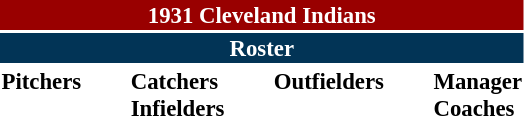<table class="toccolours" style="font-size: 95%;">
<tr>
<th colspan="10" style="background-color: #990000; color: white; text-align: center;">1931 Cleveland Indians</th>
</tr>
<tr>
<td colspan="10" style="background-color: #023456; color: white; text-align: center;"><strong>Roster</strong></td>
</tr>
<tr>
<td valign="top"><strong>Pitchers</strong><br>












</td>
<td width="25px"></td>
<td valign="top"><strong>Catchers</strong><br>



<strong>Infielders</strong>










</td>
<td width="25px"></td>
<td valign="top"><strong>Outfielders</strong><br>



 
</td>
<td width="25px"></td>
<td valign="top"><strong>Manager</strong><br>
<strong>Coaches</strong>


</td>
</tr>
</table>
